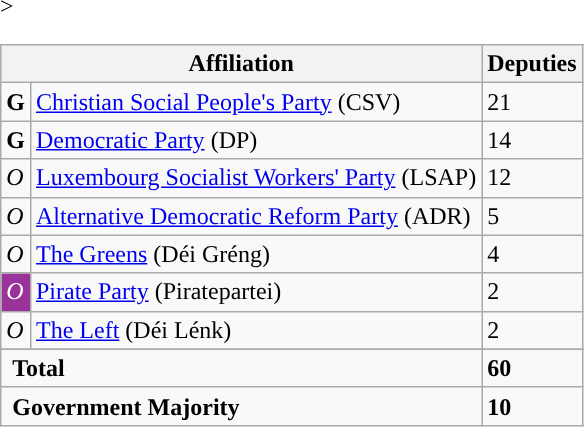<table class="wikitable">
<tr>
<th colspan="2">Affiliation</th>
<th>Deputies</th>
</tr>
<tr>
<td style="background-color:"><strong>G</strong></td>
<td><a href='#'>Christian Social People's Party</a> (CSV)</td>
<td>21</td>
</tr>
<tr>
<td style="background-color:"><strong>G</strong></td>
<td><a href='#'>Democratic Party</a> (DP)</td>
<td>14</td>
</tr>
<tr>
<td style="background-color:"><em>O</em></td>
<td><a href='#'>Luxembourg Socialist Workers' Party</a> (LSAP)</td>
<td>12</td>
</tr>
<tr>
<td style="background-color:"><em>O</em></td>
<td><a href='#'>Alternative Democratic Reform Party</a> (ADR)</td>
<td>5</td>
</tr>
<tr>
<td style="background-color:"><em>O</em></td>
<td><a href='#'>The Greens</a> (Déi Gréng)</td>
<td>4</td>
</tr>
<tr>
<td style="background-color:#993399; color:white;"><em>O</em></td>
<td><a href='#'>Pirate Party</a> (Piratepartei)</td>
<td>2</td>
</tr>
<tr>
<td style="background-color:"><em>O</em></td>
<td><a href='#'>The Left</a> (Déi Lénk)</td>
<td>2</td>
</tr>
<tr>
</tr>
<tr -->>
<td colspan="2" rowspan="1"> <strong>Total</strong><br></td>
<td><strong>60</strong></td>
</tr>
<tr>
<td colspan="2" rowspan="1"> <strong>Government Majority</strong><br></td>
<td><strong>10</strong></td>
</tr>
</table>
